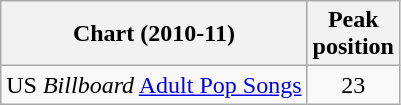<table class="wikitable sortable">
<tr>
<th>Chart (2010-11)</th>
<th>Peak<br>position</th>
</tr>
<tr>
<td>US <em>Billboard</em> <a href='#'>Adult Pop Songs</a></td>
<td align="center">23</td>
</tr>
</table>
